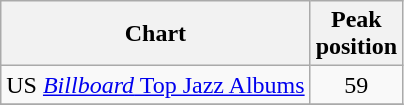<table class="wikitable">
<tr>
<th>Chart</th>
<th>Peak<br>position</th>
</tr>
<tr>
<td>US <a href='#'><em>Billboard</em> Top Jazz Albums</a></td>
<td align=center>59</td>
</tr>
<tr>
</tr>
</table>
